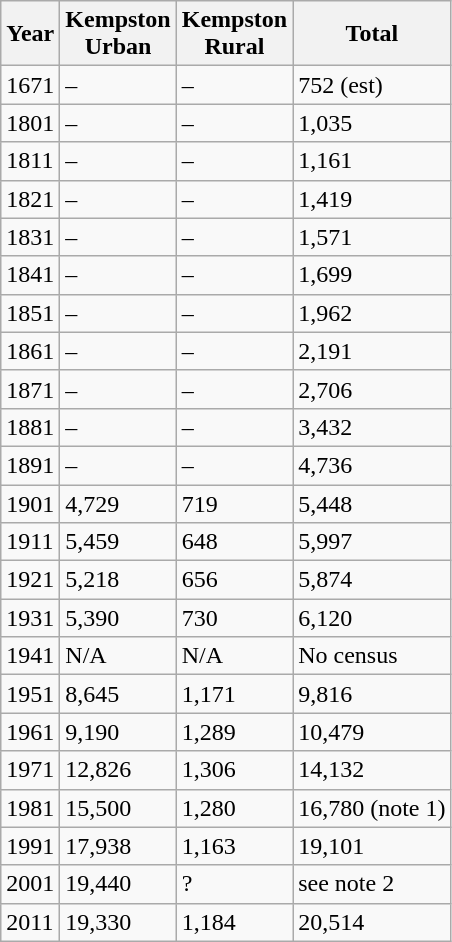<table class="wikitable sortable mw-collapsible">
<tr>
<th>Year</th>
<th>Kempston<br>Urban</th>
<th>Kempston<br>Rural</th>
<th>Total</th>
</tr>
<tr>
<td>1671</td>
<td>–</td>
<td>–</td>
<td>752 (est)</td>
</tr>
<tr>
<td>1801</td>
<td>–</td>
<td>–</td>
<td>1,035</td>
</tr>
<tr>
<td>1811</td>
<td>–</td>
<td>–</td>
<td>1,161</td>
</tr>
<tr>
<td>1821</td>
<td>–</td>
<td>–</td>
<td>1,419</td>
</tr>
<tr>
<td>1831</td>
<td>–</td>
<td>–</td>
<td>1,571</td>
</tr>
<tr>
<td>1841</td>
<td>–</td>
<td>–</td>
<td>1,699</td>
</tr>
<tr>
<td>1851</td>
<td>–</td>
<td>–</td>
<td>1,962</td>
</tr>
<tr>
<td>1861</td>
<td>–</td>
<td>–</td>
<td>2,191</td>
</tr>
<tr>
<td>1871</td>
<td>–</td>
<td>–</td>
<td>2,706</td>
</tr>
<tr>
<td>1881</td>
<td>–</td>
<td>–</td>
<td>3,432</td>
</tr>
<tr>
<td>1891</td>
<td>–</td>
<td>–</td>
<td>4,736</td>
</tr>
<tr>
<td>1901</td>
<td>4,729</td>
<td>719</td>
<td>5,448</td>
</tr>
<tr>
<td>1911</td>
<td>5,459</td>
<td>648</td>
<td>5,997</td>
</tr>
<tr>
<td>1921</td>
<td>5,218</td>
<td>656</td>
<td>5,874</td>
</tr>
<tr>
<td>1931</td>
<td>5,390</td>
<td>730</td>
<td>6,120</td>
</tr>
<tr>
<td>1941</td>
<td>N/A</td>
<td>N/A</td>
<td>No census</td>
</tr>
<tr>
<td>1951</td>
<td>8,645</td>
<td>1,171</td>
<td>9,816</td>
</tr>
<tr>
<td>1961</td>
<td>9,190</td>
<td>1,289</td>
<td>10,479</td>
</tr>
<tr>
<td>1971</td>
<td>12,826</td>
<td>1,306</td>
<td>14,132</td>
</tr>
<tr>
<td>1981</td>
<td>15,500</td>
<td>1,280</td>
<td>16,780 (note 1)</td>
</tr>
<tr>
<td>1991</td>
<td>17,938</td>
<td>1,163</td>
<td>19,101</td>
</tr>
<tr>
<td>2001</td>
<td>19,440</td>
<td>?</td>
<td>see note 2</td>
</tr>
<tr>
<td>2011</td>
<td>19,330</td>
<td>1,184</td>
<td>20,514</td>
</tr>
</table>
